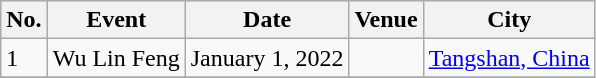<table class="wikitable sortable">
<tr>
<th>No.</th>
<th>Event</th>
<th>Date</th>
<th>Venue</th>
<th>City</th>
</tr>
<tr>
<td>1</td>
<td>Wu Lin Feng</td>
<td>January 1, 2022</td>
<td></td>
<td> <a href='#'>Tangshan, China</a></td>
</tr>
<tr>
</tr>
</table>
